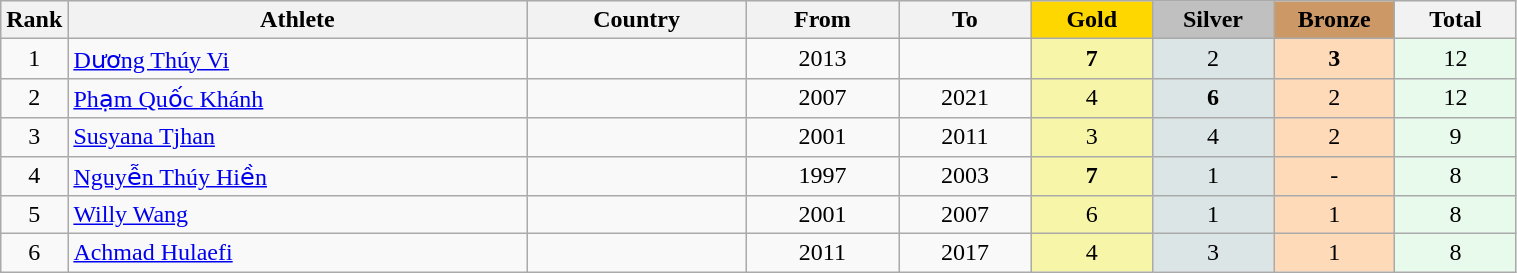<table class="wikitable plainrowheaders" width=80% style="text-align:center;">
<tr style="background-color:#EDEDED;">
<th class="hintergrundfarbe5" style="width:1em">Rank</th>
<th class="hintergrundfarbe5">Athlete</th>
<th class="hintergrundfarbe5">Country</th>
<th class="hintergrundfarbe5">From</th>
<th class="hintergrundfarbe5">To</th>
<th style="background:    gold; width:8%">Gold</th>
<th style="background:  silver; width:8%">Silver</th>
<th style="background: #CC9966; width:8%">Bronze</th>
<th class="hintergrundfarbe5" style="width:8%">Total</th>
</tr>
<tr style="text-align: center;">
<td>1</td>
<td style="text-align: left;"><a href='#'>Dương Thúy Vi</a></td>
<td style="text-align: left;"></td>
<td>2013</td>
<td></td>
<td bgcolor="#F7F6A8"><strong>7</strong></td>
<td bgcolor="#DCE5E5">2</td>
<td bgcolor="#FFDAB9"><strong>3</strong></td>
<td bgcolor="#E7FAEC">12</td>
</tr>
<tr style="text-align: center;">
<td>2</td>
<td style="text-align: left;"><a href='#'>Phạm Quốc Khánh</a></td>
<td style="text-align: left;"></td>
<td>2007</td>
<td>2021</td>
<td bgcolor="#F7F6A8">4</td>
<td bgcolor="#DCE5E5"><strong>6</strong></td>
<td bgcolor="#FFDAB9">2</td>
<td bgcolor="#E7FAEC">12</td>
</tr>
<tr style="text-align: center;">
<td>3</td>
<td style="text-align: left;"><a href='#'>Susyana Tjhan</a></td>
<td style="text-align: left;"></td>
<td>2001</td>
<td>2011</td>
<td bgcolor="#F7F6A8">3</td>
<td bgcolor="#DCE5E5">4</td>
<td bgcolor="#FFDAB9">2</td>
<td bgcolor="#E7FAEC">9</td>
</tr>
<tr style="text-align: center;">
<td>4</td>
<td style="text-align: left;"><a href='#'>Nguyễn Thúy Hiền</a></td>
<td style="text-align: left;"></td>
<td>1997</td>
<td>2003</td>
<td bgcolor="#F7F6A8"><strong>7</strong></td>
<td bgcolor="#DCE5E5">1</td>
<td bgcolor="#FFDAB9">-</td>
<td bgcolor="#E7FAEC">8</td>
</tr>
<tr style="text-align: center;">
<td>5</td>
<td style="text-align: left;"><a href='#'>Willy Wang</a></td>
<td style="text-align: left;"></td>
<td>2001</td>
<td>2007</td>
<td bgcolor="#F7F6A8">6</td>
<td bgcolor="#DCE5E5">1</td>
<td bgcolor="#FFDAB9">1</td>
<td bgcolor="#E7FAEC">8</td>
</tr>
<tr style="text-align: center;">
<td>6</td>
<td style="text-align: left;"><a href='#'>Achmad Hulaefi</a></td>
<td style="text-align: left;"></td>
<td>2011</td>
<td>2017</td>
<td bgcolor="#F7F6A8">4</td>
<td bgcolor="#DCE5E5">3</td>
<td bgcolor="#FFDAB9">1</td>
<td bgcolor="#E7FAEC">8</td>
</tr>
</table>
